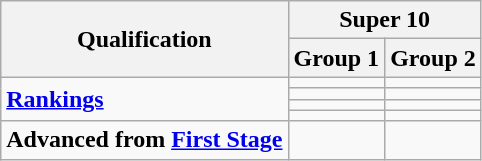<table class="wikitable">
<tr>
<th rowspan=2>Qualification</th>
<th colspan=2>Super 10</th>
</tr>
<tr>
<th>Group 1</th>
<th>Group 2</th>
</tr>
<tr>
<td rowspan="4" style="text align:center"><a href='#'><strong>Rankings</strong></a></td>
<td></td>
<td></td>
</tr>
<tr>
<td></td>
<td></td>
</tr>
<tr>
<td></td>
<td></td>
</tr>
<tr>
<td></td>
<td></td>
</tr>
<tr>
<td rowspan="1" style="text align:center"><strong>Advanced from <a href='#'>First Stage</a></strong></td>
<td></td>
<td></td>
</tr>
</table>
